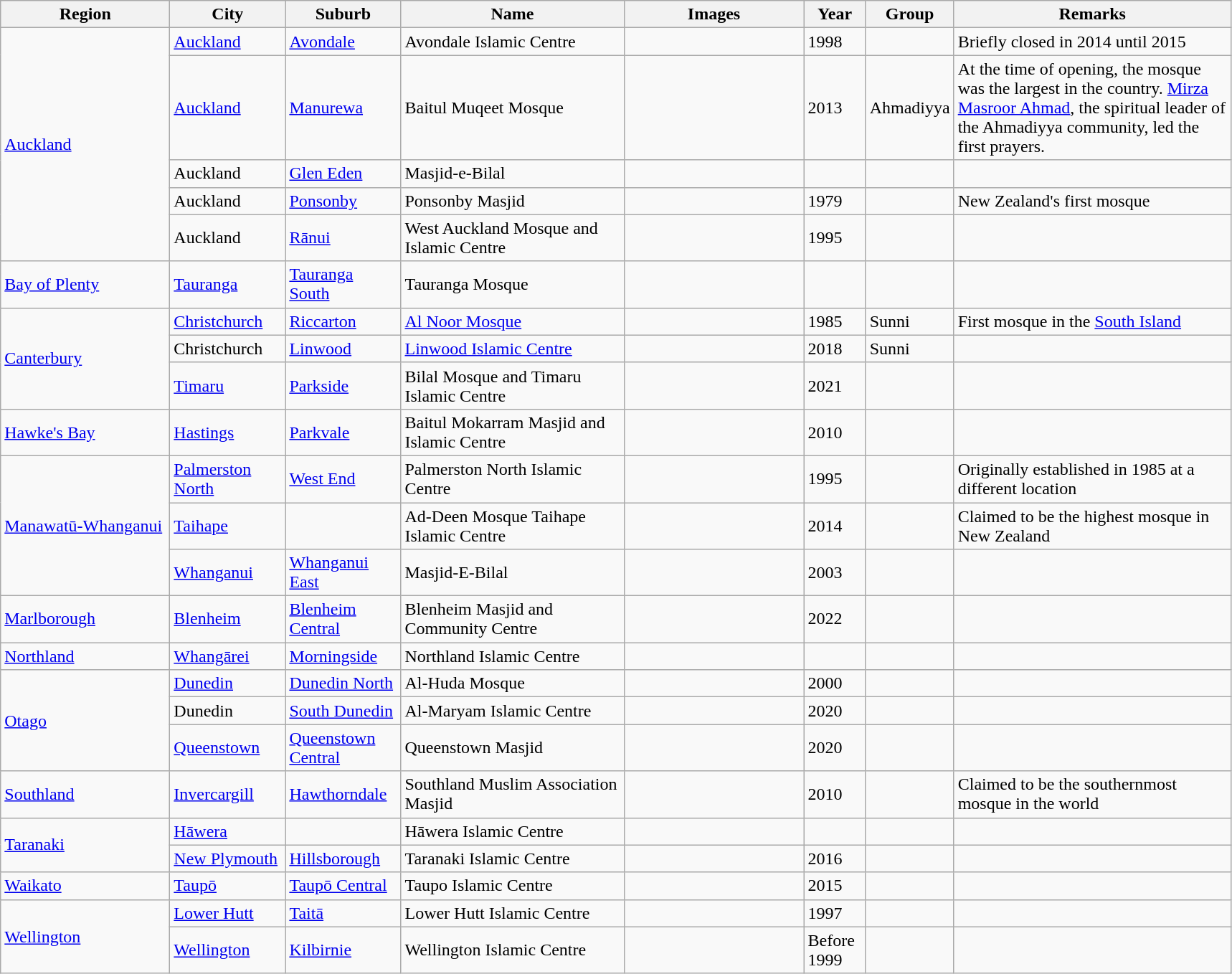<table class="wikitable sortable">
<tr>
<th align=left width=150px>Region</th>
<th align=left width=100px>City</th>
<th align=left width=100px>Suburb</th>
<th align=left width=200px>Name</th>
<th align=center width=160px class=unsortable>Images</th>
<th align=left width=050px>Year</th>
<th align=center width=050px>Group</th>
<th align=left width=250px class=unsortable>Remarks</th>
</tr>
<tr>
<td rowspan="5"><a href='#'>Auckland</a></td>
<td><a href='#'>Auckland</a></td>
<td><a href='#'>Avondale</a></td>
<td>Avondale Islamic Centre</td>
<td></td>
<td>1998</td>
<td></td>
<td>Briefly closed in 2014 until 2015</td>
</tr>
<tr>
<td><a href='#'>Auckland</a></td>
<td><a href='#'>Manurewa</a></td>
<td>Baitul Muqeet Mosque</td>
<td></td>
<td>2013</td>
<td>Ahmadiyya</td>
<td>At the time of opening, the mosque was the largest in the country. <a href='#'>Mirza Masroor Ahmad</a>, the spiritual leader of the Ahmadiyya community, led the first prayers.</td>
</tr>
<tr>
<td>Auckland</td>
<td><a href='#'>Glen Eden</a></td>
<td>Masjid-e-Bilal</td>
<td></td>
<td></td>
<td></td>
<td></td>
</tr>
<tr>
<td>Auckland</td>
<td><a href='#'>Ponsonby</a></td>
<td>Ponsonby Masjid</td>
<td></td>
<td>1979</td>
<td></td>
<td>New Zealand's first mosque</td>
</tr>
<tr>
<td>Auckland</td>
<td><a href='#'>Rānui</a></td>
<td>West Auckland Mosque and Islamic Centre</td>
<td></td>
<td>1995</td>
<td></td>
<td></td>
</tr>
<tr>
<td><a href='#'>Bay of Plenty</a></td>
<td><a href='#'>Tauranga</a></td>
<td><a href='#'>Tauranga South</a></td>
<td>Tauranga Mosque</td>
<td></td>
<td></td>
<td></td>
<td></td>
</tr>
<tr>
<td rowspan="3"><a href='#'>Canterbury</a></td>
<td><a href='#'>Christchurch</a></td>
<td><a href='#'>Riccarton</a></td>
<td><a href='#'>Al Noor Mosque</a></td>
<td></td>
<td>1985</td>
<td>Sunni</td>
<td>First mosque in the <a href='#'>South Island</a></td>
</tr>
<tr>
<td>Christchurch</td>
<td><a href='#'>Linwood</a></td>
<td><a href='#'>Linwood Islamic Centre</a></td>
<td></td>
<td>2018</td>
<td>Sunni</td>
<td></td>
</tr>
<tr>
<td><a href='#'>Timaru</a></td>
<td><a href='#'>Parkside</a></td>
<td>Bilal Mosque and Timaru Islamic Centre</td>
<td></td>
<td>2021</td>
<td></td>
<td></td>
</tr>
<tr>
<td><a href='#'>Hawke's Bay</a></td>
<td><a href='#'>Hastings</a></td>
<td><a href='#'>Parkvale</a></td>
<td>Baitul Mokarram Masjid and Islamic Centre</td>
<td></td>
<td>2010</td>
<td></td>
<td></td>
</tr>
<tr>
<td rowspan="3"><a href='#'>Manawatū-Whanganui</a></td>
<td><a href='#'>Palmerston North</a></td>
<td><a href='#'>West End</a></td>
<td>Palmerston North Islamic Centre</td>
<td></td>
<td>1995</td>
<td></td>
<td>Originally established in 1985 at a different location</td>
</tr>
<tr>
<td><a href='#'>Taihape</a></td>
<td></td>
<td>Ad-Deen Mosque Taihape Islamic Centre</td>
<td></td>
<td>2014</td>
<td></td>
<td>Claimed to be the highest mosque in New Zealand</td>
</tr>
<tr>
<td><a href='#'>Whanganui</a></td>
<td><a href='#'>Whanganui East</a></td>
<td>Masjid-E-Bilal</td>
<td></td>
<td>2003</td>
<td></td>
<td></td>
</tr>
<tr>
<td><a href='#'>Marlborough</a></td>
<td><a href='#'>Blenheim</a></td>
<td><a href='#'>Blenheim Central</a></td>
<td>Blenheim Masjid and Community Centre</td>
<td></td>
<td>2022</td>
<td></td>
<td></td>
</tr>
<tr>
<td><a href='#'>Northland</a></td>
<td><a href='#'>Whangārei</a></td>
<td><a href='#'>Morningside</a></td>
<td>Northland Islamic Centre</td>
<td></td>
<td></td>
<td></td>
<td></td>
</tr>
<tr>
<td rowspan="3"><a href='#'>Otago</a></td>
<td><a href='#'>Dunedin</a></td>
<td><a href='#'>Dunedin North</a></td>
<td>Al-Huda Mosque</td>
<td></td>
<td>2000</td>
<td></td>
<td></td>
</tr>
<tr>
<td>Dunedin</td>
<td><a href='#'>South Dunedin</a></td>
<td>Al-Maryam Islamic Centre</td>
<td></td>
<td>2020</td>
<td></td>
<td></td>
</tr>
<tr>
<td><a href='#'>Queenstown</a></td>
<td><a href='#'>Queenstown Central</a></td>
<td>Queenstown Masjid</td>
<td></td>
<td>2020</td>
<td></td>
<td></td>
</tr>
<tr>
<td><a href='#'>Southland</a></td>
<td><a href='#'>Invercargill</a></td>
<td><a href='#'>Hawthorndale</a></td>
<td>Southland Muslim Association Masjid</td>
<td></td>
<td>2010</td>
<td></td>
<td>Claimed to be the southernmost mosque in the world</td>
</tr>
<tr>
<td rowspan="2"><a href='#'>Taranaki</a></td>
<td><a href='#'>Hāwera</a></td>
<td></td>
<td>Hāwera Islamic Centre</td>
<td></td>
<td></td>
<td></td>
<td></td>
</tr>
<tr>
<td><a href='#'>New Plymouth</a></td>
<td><a href='#'>Hillsborough</a></td>
<td>Taranaki Islamic Centre</td>
<td></td>
<td>2016</td>
<td></td>
<td></td>
</tr>
<tr>
<td><a href='#'>Waikato</a></td>
<td><a href='#'>Taupō</a></td>
<td><a href='#'>Taupō Central</a></td>
<td>Taupo Islamic Centre</td>
<td></td>
<td>2015</td>
<td></td>
<td></td>
</tr>
<tr>
<td rowspan="2"><a href='#'>Wellington</a></td>
<td><a href='#'>Lower Hutt</a></td>
<td><a href='#'>Taitā</a></td>
<td>Lower Hutt Islamic Centre</td>
<td></td>
<td>1997</td>
<td></td>
<td></td>
</tr>
<tr>
<td><a href='#'>Wellington</a></td>
<td><a href='#'>Kilbirnie</a></td>
<td>Wellington Islamic Centre</td>
<td></td>
<td>Before 1999</td>
<td></td>
<td></td>
</tr>
</table>
